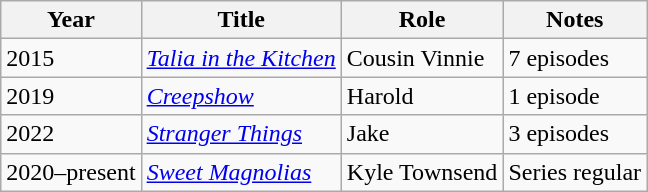<table class="wikitable sortable">
<tr>
<th>Year</th>
<th>Title</th>
<th>Role</th>
<th class="unsortable">Notes</th>
</tr>
<tr>
<td>2015</td>
<td><em><a href='#'>Talia in the Kitchen</a></em></td>
<td>Cousin Vinnie</td>
<td>7 episodes</td>
</tr>
<tr>
<td>2019</td>
<td><em><a href='#'>Creepshow</a></em></td>
<td>Harold</td>
<td>1 episode</td>
</tr>
<tr>
<td>2022</td>
<td><em><a href='#'>Stranger Things</a></em></td>
<td>Jake</td>
<td>3 episodes</td>
</tr>
<tr>
<td>2020–present</td>
<td><em><a href='#'>Sweet Magnolias</a></em></td>
<td>Kyle Townsend</td>
<td>Series regular</td>
</tr>
</table>
